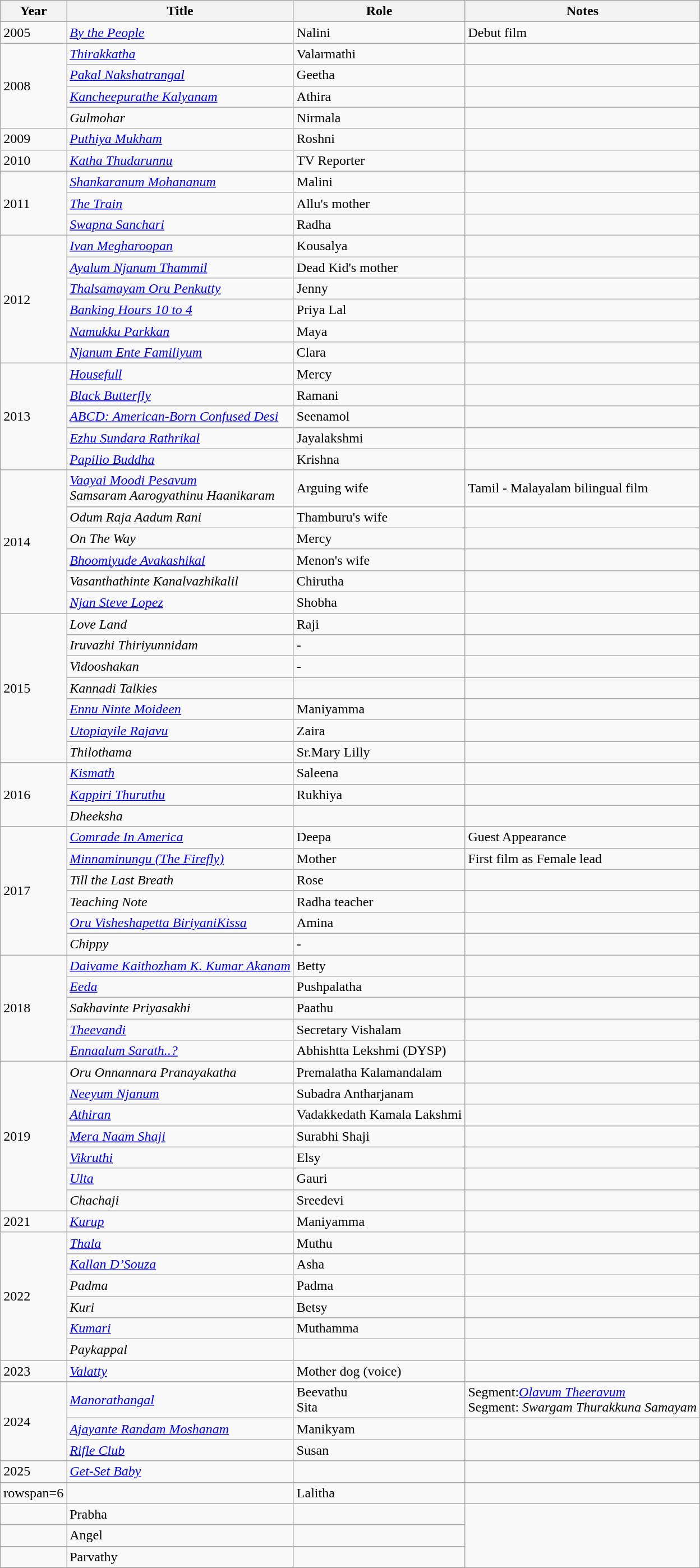<table class="wikitable sortable">
<tr>
<th>Year</th>
<th>Title</th>
<th>Role</th>
<th class="unsortable">Notes</th>
</tr>
<tr>
<td>2005</td>
<td><em><a href='#'>By the People</a></em></td>
<td>Nalini</td>
<td>Debut film</td>
</tr>
<tr>
<td rowspan=4>2008</td>
<td><em><a href='#'>Thirakkatha</a></em></td>
<td>Valarmathi</td>
<td></td>
</tr>
<tr>
<td><em><a href='#'>Pakal Nakshatrangal</a></em></td>
<td>Geetha</td>
<td></td>
</tr>
<tr>
<td><em><a href='#'>Kancheepurathe Kalyanam</a></em></td>
<td>Athira</td>
<td></td>
</tr>
<tr>
<td><em>Gulmohar</em></td>
<td>Nirmala</td>
<td></td>
</tr>
<tr>
<td>2009</td>
<td><em><a href='#'>Puthiya Mukham</a></em></td>
<td>Roshni</td>
<td></td>
</tr>
<tr>
<td>2010</td>
<td><em><a href='#'>Katha Thudarunnu</a></em></td>
<td>TV Reporter</td>
<td></td>
</tr>
<tr>
<td rowspan="3">2011</td>
<td><em><a href='#'>Shankaranum Mohananum</a></em></td>
<td>Malini</td>
<td></td>
</tr>
<tr>
<td><em><a href='#'>The Train</a></em></td>
<td>Allu's mother</td>
<td></td>
</tr>
<tr>
<td><em><a href='#'>Swapna Sanchari</a></em></td>
<td>Radha</td>
<td></td>
</tr>
<tr>
<td rowspan="6">2012</td>
<td><em><a href='#'>Ivan Megharoopan</a></em></td>
<td>Kousalya</td>
<td></td>
</tr>
<tr>
<td><em><a href='#'>Ayalum Njanum Thammil</a></em></td>
<td>Dead Kid's mother</td>
<td></td>
</tr>
<tr>
<td><em><a href='#'>Thalsamayam Oru Penkutty</a></em></td>
<td>Jenny</td>
<td></td>
</tr>
<tr>
<td><em><a href='#'>Banking Hours 10 to 4</a></em></td>
<td>Priya Lal</td>
<td></td>
</tr>
<tr>
<td><em><a href='#'>Namukku Parkkan</a></em></td>
<td>Maya</td>
<td></td>
</tr>
<tr>
<td><em><a href='#'>Njanum Ente Familiyum</a></em></td>
<td>Clara</td>
<td></td>
</tr>
<tr>
<td rowspan="5">2013</td>
<td><em><a href='#'>Housefull</a></em></td>
<td>Mercy</td>
<td></td>
</tr>
<tr>
<td><em><a href='#'>Black Butterfly</a></em></td>
<td>Ramani</td>
<td></td>
</tr>
<tr>
<td><em><a href='#'>ABCD: American-Born Confused Desi</a></em></td>
<td>Seenamol</td>
<td></td>
</tr>
<tr>
<td><em><a href='#'>Ezhu Sundara Rathrikal</a></em></td>
<td>Jayalakshmi</td>
<td></td>
</tr>
<tr>
<td><em><a href='#'>Papilio Buddha</a></em></td>
<td>Krishna</td>
<td></td>
</tr>
<tr>
<td rowspan="6">2014</td>
<td><em><a href='#'>Vaayai Moodi Pesavum</a><br>Samsaram Aarogyathinu Haanikaram</em></td>
<td>Arguing wife</td>
<td>Tamil - Malayalam bilingual film</td>
</tr>
<tr>
<td><em>Odum Raja Aadum Rani</em></td>
<td>Thamburu's wife</td>
<td></td>
</tr>
<tr>
<td><em>On The Way</em></td>
<td>Mercy</td>
<td></td>
</tr>
<tr>
<td><em><a href='#'>Bhoomiyude Avakashikal</a></em></td>
<td>Menon's wife</td>
<td></td>
</tr>
<tr>
<td><em>Vasanthathinte Kanalvazhikalil</em></td>
<td>Chirutha</td>
<td></td>
</tr>
<tr>
<td><em><a href='#'>Njan Steve Lopez</a></em></td>
<td>Shobha</td>
<td></td>
</tr>
<tr>
<td rowspan="7">2015</td>
<td><em>Love Land</em></td>
<td>Raji</td>
<td></td>
</tr>
<tr>
<td><em>Iruvazhi Thiriyunnidam</em></td>
<td>-</td>
<td></td>
</tr>
<tr>
<td><em>Vidooshakan</em></td>
<td>-</td>
<td></td>
</tr>
<tr>
<td><em>Kannadi Talkies</em></td>
<td></td>
<td></td>
</tr>
<tr>
<td><em><a href='#'>Ennu Ninte Moideen</a></em></td>
<td>Maniyamma</td>
<td></td>
</tr>
<tr>
<td><em><a href='#'>Utopiayile Rajavu</a></em></td>
<td>Zaira</td>
<td></td>
</tr>
<tr>
<td><em>Thilothama</em></td>
<td>Sr.Mary Lilly</td>
<td></td>
</tr>
<tr>
<td rowspan="3">2016</td>
<td><em><a href='#'>Kismath</a></em></td>
<td>Saleena</td>
<td></td>
</tr>
<tr>
<td><em><a href='#'>Kappiri Thuruthu</a></em></td>
<td>Rukhiya</td>
<td></td>
</tr>
<tr>
<td><em>Dheeksha</em></td>
<td></td>
<td></td>
</tr>
<tr>
<td rowspan="6">2017</td>
<td><a href='#'><em>Comrade In America</em></a></td>
<td>Deepa</td>
<td>Guest Appearance</td>
</tr>
<tr>
<td><em><a href='#'>Minnaminungu (The Firefly)</a></em></td>
<td>Mother</td>
<td>First film as Female lead</td>
</tr>
<tr>
<td><em>Till the Last Breath</em></td>
<td>Rose</td>
<td></td>
</tr>
<tr>
<td><em>Teaching Note</em></td>
<td>Radha teacher</td>
<td></td>
</tr>
<tr>
<td><em><a href='#'>Oru Visheshapetta BiriyaniKissa</a></em></td>
<td>Amina</td>
<td></td>
</tr>
<tr>
<td><em>Chippy</em></td>
<td>-</td>
<td></td>
</tr>
<tr>
<td rowspan="5">2018</td>
<td><em><a href='#'>Daivame Kaithozham K. Kumar Akanam</a></em></td>
<td>Betty</td>
<td></td>
</tr>
<tr>
<td><em><a href='#'>Eeda</a></em></td>
<td>Pushpalatha</td>
<td></td>
</tr>
<tr>
<td><em>Sakhavinte Priyasakhi</em></td>
<td>Paathu</td>
<td></td>
</tr>
<tr>
<td><em><a href='#'>Theevandi</a></em></td>
<td>Secretary Vishalam</td>
<td></td>
</tr>
<tr>
<td><em><a href='#'>Ennaalum Sarath..?</a></em></td>
<td>Abhishtta Lekshmi (DYSP)</td>
<td></td>
</tr>
<tr>
<td rowspan="7">2019</td>
<td><em>Oru Onnannara Pranayakatha</em></td>
<td>Premalatha Kalamandalam</td>
<td></td>
</tr>
<tr>
<td><em><a href='#'>Neeyum Njanum</a></em></td>
<td>Subadra Antharjanam</td>
<td></td>
</tr>
<tr>
<td><em><a href='#'>Athiran</a></em></td>
<td>Vadakkedath Kamala Lakshmi</td>
<td></td>
</tr>
<tr>
<td><em><a href='#'>Mera Naam Shaji</a></em></td>
<td>Surabhi Shaji</td>
<td></td>
</tr>
<tr>
<td><em><a href='#'>Vikruthi</a></em></td>
<td>Elsy</td>
<td></td>
</tr>
<tr>
<td><em><a href='#'>Ulta</a></em></td>
<td>Gauri</td>
<td></td>
</tr>
<tr>
<td><em>Chachaji</em></td>
<td>Sreedevi</td>
<td></td>
</tr>
<tr>
<td>2021</td>
<td><em><a href='#'>Kurup</a></em></td>
<td>Maniyamma</td>
<td></td>
</tr>
<tr>
<td rowspan=6>2022</td>
<td><em><a href='#'>Thala</a></em></td>
<td>Muthu</td>
<td></td>
</tr>
<tr>
<td><em><a href='#'>Kallan D’Souza</a></em></td>
<td>Asha</td>
<td></td>
</tr>
<tr>
<td><em>Padma</em></td>
<td>Padma</td>
<td></td>
</tr>
<tr>
<td><em>Kuri</em></td>
<td>Betsy</td>
<td></td>
</tr>
<tr>
<td><em><a href='#'>Kumari</a></em></td>
<td>Muthamma</td>
<td></td>
</tr>
<tr>
<td><em>Paykappal</em></td>
<td></td>
<td></td>
</tr>
<tr>
<td>2023</td>
<td><em><a href='#'>Valatty</a></em></td>
<td>Mother dog (voice)</td>
<td></td>
</tr>
<tr>
<td rowspan=3>2024</td>
<td><em><a href='#'>Manorathangal</a></em></td>
<td>Beevathu <br> Sita</td>
<td>Segment:<em><a href='#'>Olavum Theeravum</a></em><br>Segment: <em>Swargam Thurakkuna Samayam</em></td>
</tr>
<tr>
<td><em><a href='#'>Ajayante Randam Moshanam</a></em></td>
<td>Manikyam</td>
<td></td>
</tr>
<tr>
<td><a href='#'><em>Rifle Club</em></a></td>
<td>Susan</td>
<td></td>
</tr>
<tr>
<td>2025</td>
<td><em><a href='#'>Get-Set Baby</a></em></td>
<td></td>
<td></td>
</tr>
<tr>
<td>rowspan=6 </td>
<td></td>
<td>Lalitha</td>
<td></td>
</tr>
<tr>
<td></td>
<td>Prabha</td>
<td></td>
</tr>
<tr>
<td></td>
<td>Angel</td>
<td></td>
</tr>
<tr>
<td></td>
<td>Parvathy</td>
<td></td>
</tr>
<tr>
</tr>
</table>
